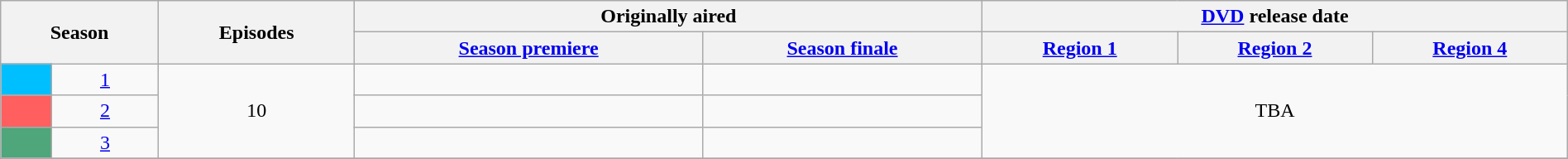<table class="wikitable plainrowheaders" border="2" width="100%" style="text-align:center;">
<tr>
<th colspan="2" rowspan="2">Season</th>
<th rowspan="2">Episodes</th>
<th colspan="2">Originally aired</th>
<th colspan="3"><a href='#'>DVD</a> release date</th>
</tr>
<tr>
<th><a href='#'>Season premiere</a></th>
<th><a href='#'>Season finale</a></th>
<th><a href='#'>Region 1</a></th>
<th><a href='#'>Region 2</a></th>
<th><a href='#'>Region 4</a></th>
</tr>
<tr>
<td style="background: #00bfff;"></td>
<td><a href='#'>1</a></td>
<td rowspan="3">10</td>
<td></td>
<td></td>
<td colspan="3" rowspan="3">TBA</td>
</tr>
<tr>
<td style="background: #FF5F5F;"></td>
<td><a href='#'>2</a></td>
<td></td>
<td></td>
</tr>
<tr>
<td style="background: #4EA67A;"></td>
<td><a href='#'>3</a></td>
<td></td>
<td></td>
</tr>
<tr>
</tr>
</table>
